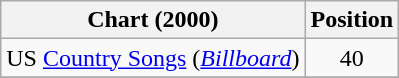<table class="wikitable sortable">
<tr>
<th scope="col">Chart (2000)</th>
<th scope="col">Position</th>
</tr>
<tr>
<td>US <a href='#'>Country Songs</a> (<em><a href='#'>Billboard</a></em>)</td>
<td align="center">40</td>
</tr>
<tr>
</tr>
</table>
